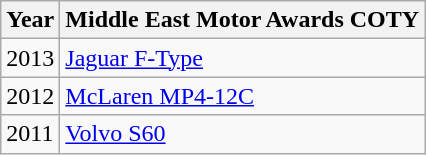<table class="wikitable sortable">
<tr>
<th>Year</th>
<th>Middle East Motor Awards COTY</th>
</tr>
<tr>
<td>2013</td>
<td><a href='#'>Jaguar F-Type</a></td>
</tr>
<tr>
<td>2012</td>
<td><a href='#'>McLaren MP4-12C</a></td>
</tr>
<tr>
<td>2011</td>
<td><a href='#'>Volvo S60</a></td>
</tr>
</table>
